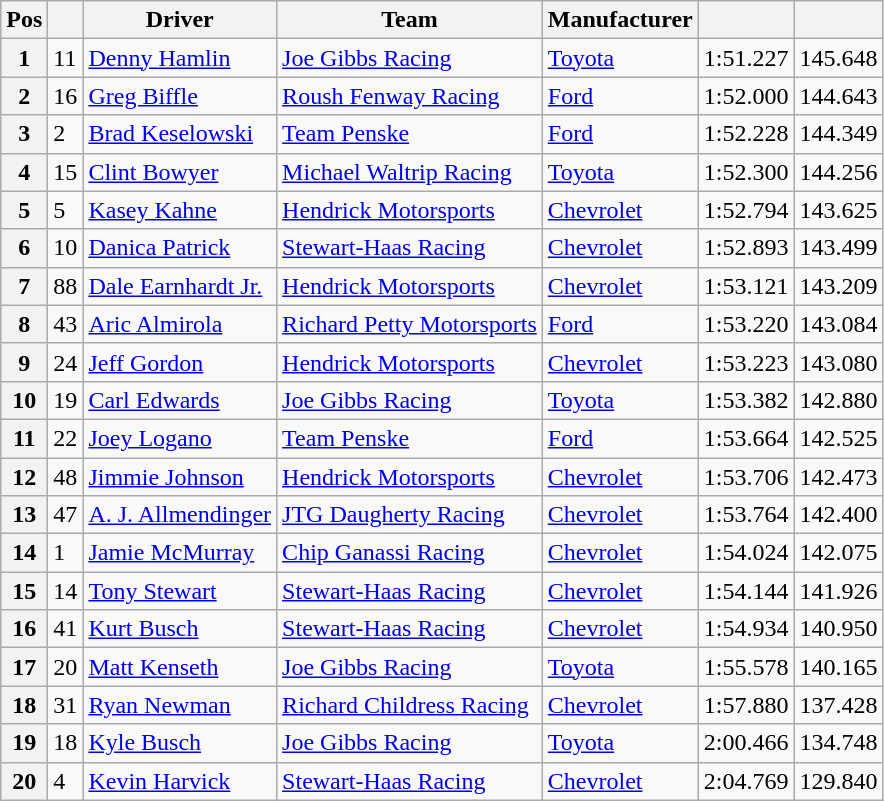<table class="wikitable">
<tr>
<th>Pos</th>
<th></th>
<th>Driver</th>
<th>Team</th>
<th>Manufacturer</th>
<th></th>
<th></th>
</tr>
<tr>
<th>1</th>
<td>11</td>
<td><a href='#'>Denny Hamlin</a></td>
<td><a href='#'>Joe Gibbs Racing</a></td>
<td><a href='#'>Toyota</a></td>
<td>1:51.227</td>
<td>145.648</td>
</tr>
<tr>
<th>2</th>
<td>16</td>
<td><a href='#'>Greg Biffle</a></td>
<td><a href='#'>Roush Fenway Racing</a></td>
<td><a href='#'>Ford</a></td>
<td>1:52.000</td>
<td>144.643</td>
</tr>
<tr>
<th>3</th>
<td>2</td>
<td><a href='#'>Brad Keselowski</a></td>
<td><a href='#'>Team Penske</a></td>
<td><a href='#'>Ford</a></td>
<td>1:52.228</td>
<td>144.349</td>
</tr>
<tr>
<th>4</th>
<td>15</td>
<td><a href='#'>Clint Bowyer</a></td>
<td><a href='#'>Michael Waltrip Racing</a></td>
<td><a href='#'>Toyota</a></td>
<td>1:52.300</td>
<td>144.256</td>
</tr>
<tr>
<th>5</th>
<td>5</td>
<td><a href='#'>Kasey Kahne</a></td>
<td><a href='#'>Hendrick Motorsports</a></td>
<td><a href='#'>Chevrolet</a></td>
<td>1:52.794</td>
<td>143.625</td>
</tr>
<tr>
<th>6</th>
<td>10</td>
<td><a href='#'>Danica Patrick</a></td>
<td><a href='#'>Stewart-Haas Racing</a></td>
<td><a href='#'>Chevrolet</a></td>
<td>1:52.893</td>
<td>143.499</td>
</tr>
<tr>
<th>7</th>
<td>88</td>
<td><a href='#'>Dale Earnhardt Jr.</a></td>
<td><a href='#'>Hendrick Motorsports</a></td>
<td><a href='#'>Chevrolet</a></td>
<td>1:53.121</td>
<td>143.209</td>
</tr>
<tr>
<th>8</th>
<td>43</td>
<td><a href='#'>Aric Almirola</a></td>
<td><a href='#'>Richard Petty Motorsports</a></td>
<td><a href='#'>Ford</a></td>
<td>1:53.220</td>
<td>143.084</td>
</tr>
<tr>
<th>9</th>
<td>24</td>
<td><a href='#'>Jeff Gordon</a></td>
<td><a href='#'>Hendrick Motorsports</a></td>
<td><a href='#'>Chevrolet</a></td>
<td>1:53.223</td>
<td>143.080</td>
</tr>
<tr>
<th>10</th>
<td>19</td>
<td><a href='#'>Carl Edwards</a></td>
<td><a href='#'>Joe Gibbs Racing</a></td>
<td><a href='#'>Toyota</a></td>
<td>1:53.382</td>
<td>142.880</td>
</tr>
<tr>
<th>11</th>
<td>22</td>
<td><a href='#'>Joey Logano</a></td>
<td><a href='#'>Team Penske</a></td>
<td><a href='#'>Ford</a></td>
<td>1:53.664</td>
<td>142.525</td>
</tr>
<tr>
<th>12</th>
<td>48</td>
<td><a href='#'>Jimmie Johnson</a></td>
<td><a href='#'>Hendrick Motorsports</a></td>
<td><a href='#'>Chevrolet</a></td>
<td>1:53.706</td>
<td>142.473</td>
</tr>
<tr>
<th>13</th>
<td>47</td>
<td><a href='#'>A. J. Allmendinger</a></td>
<td><a href='#'>JTG Daugherty Racing</a></td>
<td><a href='#'>Chevrolet</a></td>
<td>1:53.764</td>
<td>142.400</td>
</tr>
<tr>
<th>14</th>
<td>1</td>
<td><a href='#'>Jamie McMurray</a></td>
<td><a href='#'>Chip Ganassi Racing</a></td>
<td><a href='#'>Chevrolet</a></td>
<td>1:54.024</td>
<td>142.075</td>
</tr>
<tr>
<th>15</th>
<td>14</td>
<td><a href='#'>Tony Stewart</a></td>
<td><a href='#'>Stewart-Haas Racing</a></td>
<td><a href='#'>Chevrolet</a></td>
<td>1:54.144</td>
<td>141.926</td>
</tr>
<tr>
<th>16</th>
<td>41</td>
<td><a href='#'>Kurt Busch</a></td>
<td><a href='#'>Stewart-Haas Racing</a></td>
<td><a href='#'>Chevrolet</a></td>
<td>1:54.934</td>
<td>140.950</td>
</tr>
<tr>
<th>17</th>
<td>20</td>
<td><a href='#'>Matt Kenseth</a></td>
<td><a href='#'>Joe Gibbs Racing</a></td>
<td><a href='#'>Toyota</a></td>
<td>1:55.578</td>
<td>140.165</td>
</tr>
<tr>
<th>18</th>
<td>31</td>
<td><a href='#'>Ryan Newman</a></td>
<td><a href='#'>Richard Childress Racing</a></td>
<td><a href='#'>Chevrolet</a></td>
<td>1:57.880</td>
<td>137.428</td>
</tr>
<tr>
<th>19</th>
<td>18</td>
<td><a href='#'>Kyle Busch</a></td>
<td><a href='#'>Joe Gibbs Racing</a></td>
<td><a href='#'>Toyota</a></td>
<td>2:00.466</td>
<td>134.748</td>
</tr>
<tr>
<th>20</th>
<td>4</td>
<td><a href='#'>Kevin Harvick</a></td>
<td><a href='#'>Stewart-Haas Racing</a></td>
<td><a href='#'>Chevrolet</a></td>
<td>2:04.769</td>
<td>129.840</td>
</tr>
</table>
